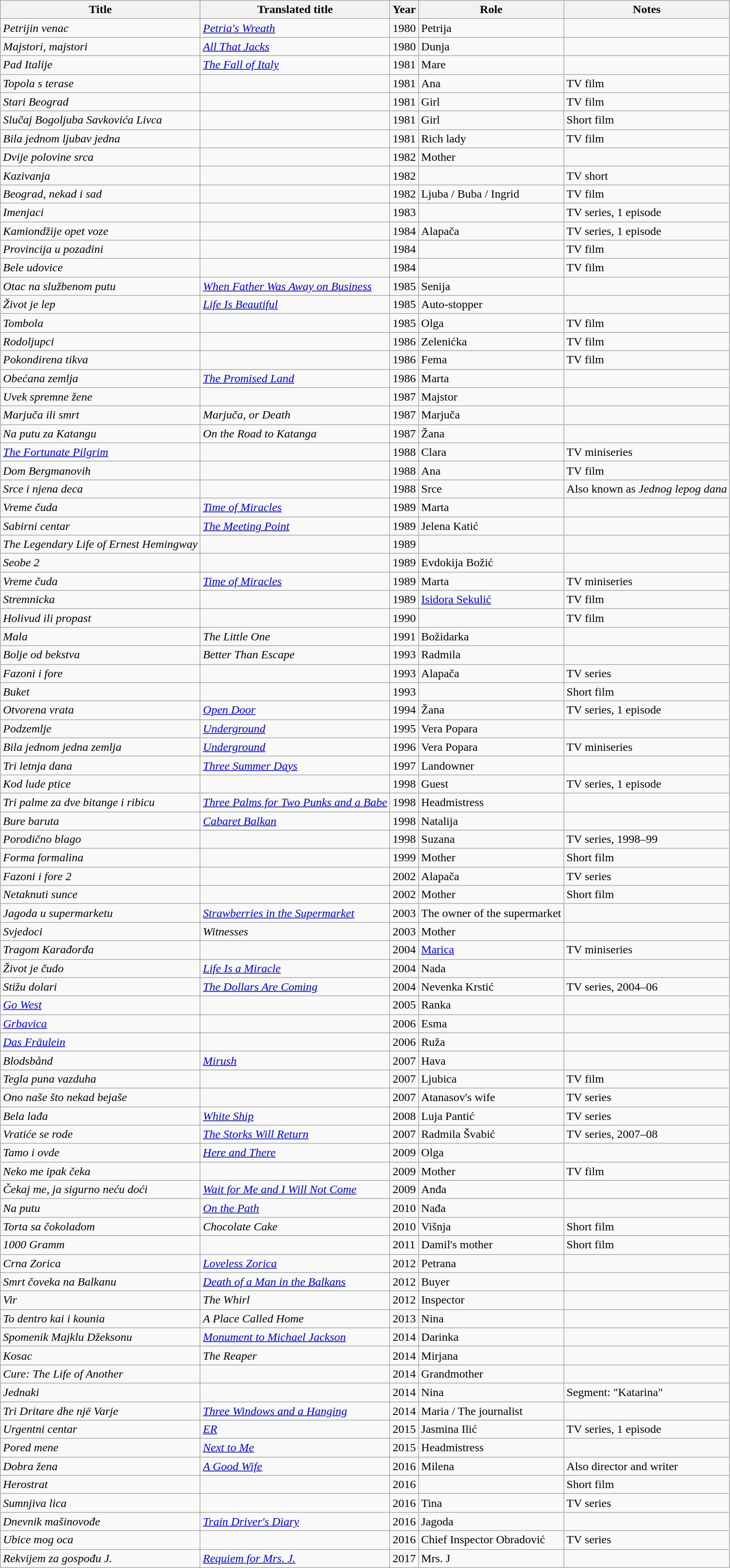<table class="wikitable sortable">
<tr>
<th>Title</th>
<th>Translated title</th>
<th>Year</th>
<th>Role</th>
<th>Notes</th>
</tr>
<tr>
<td><em>Petrijin venac</em></td>
<td><em><a href='#'>Petria's Wreath</a></em></td>
<td>1980</td>
<td>Petrija</td>
<td></td>
</tr>
<tr>
<td><em>Majstori, majstori</em></td>
<td><em><a href='#'>All That Jacks</a></em></td>
<td>1980</td>
<td>Dunja</td>
<td></td>
</tr>
<tr>
<td><em>Pad Italije</em></td>
<td><em><a href='#'>The Fall of Italy</a></em></td>
<td>1981</td>
<td>Mare</td>
<td></td>
</tr>
<tr>
<td><em>Topola s terase</em></td>
<td></td>
<td>1981</td>
<td>Ana</td>
<td>TV film</td>
</tr>
<tr>
<td><em>Stari Beograd</em></td>
<td></td>
<td>1981</td>
<td>Girl</td>
<td>TV film</td>
</tr>
<tr>
<td><em>Slučaj Bogoljuba Savkovića Livca</em></td>
<td></td>
<td>1981</td>
<td>Girl</td>
<td>Short film</td>
</tr>
<tr>
<td><em>Bila jednom ljubav jedna</em></td>
<td></td>
<td>1981</td>
<td>Rich lady</td>
<td>TV film</td>
</tr>
<tr>
<td><em>Dvije polovine srca</em></td>
<td></td>
<td>1982</td>
<td>Mother</td>
<td></td>
</tr>
<tr>
<td><em>Kazivanja</em></td>
<td></td>
<td>1982</td>
<td></td>
<td>TV short</td>
</tr>
<tr>
<td><em>Beograd, nekad i sad</em></td>
<td></td>
<td>1982</td>
<td>Ljuba / Buba / Ingrid</td>
<td>TV film</td>
</tr>
<tr>
<td><em>Imenjaci</em></td>
<td></td>
<td>1983</td>
<td></td>
<td>TV series, 1 episode</td>
</tr>
<tr>
<td><em>Kamiondžije opet voze</em></td>
<td></td>
<td>1984</td>
<td>Alapača</td>
<td>TV series, 1 episode</td>
</tr>
<tr>
<td><em>Provincija u pozadini</em></td>
<td></td>
<td>1984</td>
<td></td>
<td>TV film</td>
</tr>
<tr>
<td><em>Bele udovice</em></td>
<td></td>
<td>1984</td>
<td></td>
<td>TV film</td>
</tr>
<tr>
<td><em>Otac na službenom putu</em></td>
<td><em><a href='#'>When Father Was Away on Business</a></em></td>
<td>1985</td>
<td>Senija</td>
<td></td>
</tr>
<tr>
<td><em>Život je lep</em></td>
<td><em><a href='#'>Life Is Beautiful</a></em></td>
<td>1985</td>
<td>Auto-stopper</td>
<td></td>
</tr>
<tr>
<td><em>Tombola</em></td>
<td></td>
<td>1985</td>
<td>Olga</td>
<td>TV film</td>
</tr>
<tr>
<td><em>Rodoljupci</em></td>
<td></td>
<td>1986</td>
<td>Zelenićka</td>
<td>TV film</td>
</tr>
<tr>
<td><em>Pokondirena tikva</em></td>
<td></td>
<td>1986</td>
<td>Fema</td>
<td>TV film</td>
</tr>
<tr>
<td><em>Obećana zemlja</em></td>
<td><em><a href='#'>The Promised Land</a></em></td>
<td>1986</td>
<td>Marta</td>
<td></td>
</tr>
<tr>
<td><em>Uvek spremne žene</em></td>
<td></td>
<td>1987</td>
<td>Majstor</td>
<td></td>
</tr>
<tr>
<td><em>Marjuča ili smrt</em></td>
<td><em>Marjuča, or Death</em></td>
<td>1987</td>
<td>Marjuča</td>
<td></td>
</tr>
<tr>
<td><em>Na putu za Katangu</em></td>
<td><em>On the Road to Katanga</em></td>
<td>1987</td>
<td>Žana</td>
<td></td>
</tr>
<tr>
<td><em><a href='#'>The Fortunate Pilgrim</a></em></td>
<td></td>
<td>1988</td>
<td>Clara</td>
<td>TV miniseries</td>
</tr>
<tr>
<td><em>Dom Bergmanovih</em></td>
<td></td>
<td>1988</td>
<td>Ana</td>
<td>TV film</td>
</tr>
<tr>
<td><em>Srce i njena deca</em></td>
<td></td>
<td>1988</td>
<td>Srce</td>
<td>Also known as <em>Jednog lepog dana</em></td>
</tr>
<tr>
<td><em>Vreme čuda</em></td>
<td><em><a href='#'>Time of Miracles</a></em></td>
<td>1989</td>
<td>Marta</td>
<td></td>
</tr>
<tr>
<td><em>Sabirni centar</em></td>
<td><em><a href='#'>The Meeting Point</a></em></td>
<td>1989</td>
<td>Jelena Katić</td>
<td></td>
</tr>
<tr>
<td><em>The Legendary Life of Ernest Hemingway</em></td>
<td></td>
<td>1989</td>
<td></td>
<td></td>
</tr>
<tr>
<td><em>Seobe 2</em></td>
<td></td>
<td>1989</td>
<td>Evdokija Božić</td>
<td></td>
</tr>
<tr>
<td><em>Vreme čuda</em></td>
<td><em><a href='#'>Time of Miracles</a></em></td>
<td>1989</td>
<td>Marta</td>
<td>TV miniseries</td>
</tr>
<tr>
<td><em>Stremnicka</em></td>
<td></td>
<td>1989</td>
<td><a href='#'>Isidora Sekulić</a></td>
<td>TV film</td>
</tr>
<tr>
<td><em>Holivud ili propast</em></td>
<td></td>
<td>1990</td>
<td></td>
<td>TV film</td>
</tr>
<tr>
<td><em>Mala</em></td>
<td><em>The Little One</em></td>
<td>1991</td>
<td>Božidarka</td>
<td></td>
</tr>
<tr>
<td><em>Bolje od bekstva</em></td>
<td><em>Better Than Escape</em></td>
<td>1993</td>
<td>Radmila</td>
<td></td>
</tr>
<tr>
<td><em>Fazoni i fore</em></td>
<td></td>
<td>1993</td>
<td>Alapača</td>
<td>TV series</td>
</tr>
<tr>
<td><em>Buket</em></td>
<td></td>
<td>1993</td>
<td></td>
<td>Short film</td>
</tr>
<tr>
<td><em>Otvorena vrata</em></td>
<td><em><a href='#'>Open Door</a></em></td>
<td>1994</td>
<td>Žana</td>
<td>TV series, 1 episode</td>
</tr>
<tr>
<td><em>Podzemlje</em></td>
<td><em><a href='#'>Underground</a></em></td>
<td>1995</td>
<td>Vera Popara</td>
<td></td>
</tr>
<tr>
<td><em>Bila jednom jedna zemlja</em></td>
<td><em><a href='#'>Underground</a></em></td>
<td>1996</td>
<td>Vera Popara</td>
<td>TV miniseries</td>
</tr>
<tr>
<td><em>Tri letnja dana</em></td>
<td><em><a href='#'>Three Summer Days</a></em></td>
<td>1997</td>
<td>Landowner</td>
<td></td>
</tr>
<tr>
<td><em>Kod lude ptice</em></td>
<td></td>
<td>1998</td>
<td>Guest</td>
<td>TV series, 1 episode</td>
</tr>
<tr>
<td><em>Tri palme za dve bitange i ribicu</em></td>
<td><em><a href='#'>Three Palms for Two Punks and a Babe</a></em></td>
<td>1998</td>
<td>Headmistress</td>
<td></td>
</tr>
<tr>
<td><em>Bure baruta</em></td>
<td><em><a href='#'>Cabaret Balkan</a></em></td>
<td>1998</td>
<td>Natalija</td>
<td></td>
</tr>
<tr>
<td><em>Porodično blago</em></td>
<td></td>
<td>1998</td>
<td>Suzana</td>
<td>TV series, 1998–99</td>
</tr>
<tr>
<td><em>Forma formalina</em></td>
<td></td>
<td>1999</td>
<td>Mother</td>
<td>Short film</td>
</tr>
<tr>
<td><em>Fazoni i fore 2</em></td>
<td></td>
<td>2002</td>
<td>Alapača</td>
<td>TV series</td>
</tr>
<tr>
<td><em>Netaknuti sunce</em></td>
<td></td>
<td>2002</td>
<td>Mother</td>
<td>Short film</td>
</tr>
<tr>
<td><em>Jagoda u supermarketu</em></td>
<td><em><a href='#'>Strawberries in the Supermarket</a></em></td>
<td>2003</td>
<td>The owner of the supermarket</td>
<td></td>
</tr>
<tr>
<td><em>Svjedoci</em></td>
<td><em>Witnesses</em></td>
<td>2003</td>
<td>Mother</td>
<td></td>
</tr>
<tr>
<td><em>Tragom Karađorđa</em></td>
<td></td>
<td>2004</td>
<td><a href='#'>Marica</a></td>
<td>TV miniseries</td>
</tr>
<tr>
<td><em>Život je čudo</em></td>
<td><em><a href='#'>Life Is a Miracle</a></em></td>
<td>2004</td>
<td>Nada</td>
<td></td>
</tr>
<tr>
<td><em>Stižu dolari</em></td>
<td><em><a href='#'>The Dollars Are Coming</a></em></td>
<td>2004</td>
<td>Nevenka Krstić</td>
<td>TV series, 2004–06</td>
</tr>
<tr>
<td><em><a href='#'>Go West</a></em></td>
<td></td>
<td>2005</td>
<td>Ranka</td>
<td></td>
</tr>
<tr>
<td><em><a href='#'>Grbavica</a></em></td>
<td></td>
<td>2006</td>
<td>Esma</td>
<td></td>
</tr>
<tr>
<td><em><a href='#'>Das Fräulein</a></em></td>
<td></td>
<td>2006</td>
<td>Ruža</td>
<td></td>
</tr>
<tr>
<td><em>Blodsbånd</em></td>
<td><em><a href='#'>Mirush</a></em></td>
<td>2007</td>
<td>Hava</td>
<td></td>
</tr>
<tr>
<td><em>Tegla puna vazduha</em></td>
<td></td>
<td>2007</td>
<td>Ljubica</td>
<td>TV film</td>
</tr>
<tr>
<td><em>Ono naše što nekad bejaše</em></td>
<td></td>
<td>2007</td>
<td>Atanasov's wife</td>
<td>TV series</td>
</tr>
<tr>
<td><em>Bela lađa</em></td>
<td><em><a href='#'>White Ship</a></em></td>
<td>2008</td>
<td>Luja Pantić</td>
<td>TV series</td>
</tr>
<tr>
<td><em>Vratiće se rode</em></td>
<td><em><a href='#'>The Storks Will Return</a></em></td>
<td>2007</td>
<td>Radmila Švabić</td>
<td>TV series, 2007–08</td>
</tr>
<tr>
<td><em>Tamo i ovde</em></td>
<td><em><a href='#'>Here and There</a></em></td>
<td>2009</td>
<td>Olga</td>
<td></td>
</tr>
<tr>
<td><em>Neko me ipak čeka</em></td>
<td></td>
<td>2009</td>
<td>Mother</td>
<td>TV film</td>
</tr>
<tr>
<td><em>Čekaj me, ja sigurno neću doći</em></td>
<td><em><a href='#'>Wait for Me and I Will Not Come</a></em></td>
<td>2009</td>
<td>Anđa</td>
<td></td>
</tr>
<tr>
<td><em>Na putu</em></td>
<td><em><a href='#'>On the Path</a></em></td>
<td>2010</td>
<td>Nađa</td>
<td></td>
</tr>
<tr>
<td><em>Torta sa čokoladom</em></td>
<td><em>Chocolate Cake</em></td>
<td>2010</td>
<td>Višnja</td>
<td>Short film</td>
</tr>
<tr>
<td><em>1000 Gramm</em></td>
<td></td>
<td>2011</td>
<td>Damil's mother</td>
<td>Short film</td>
</tr>
<tr>
<td><em>Crna Zorica</em></td>
<td><em><a href='#'>Loveless Zorica</a></em></td>
<td>2012</td>
<td>Petrana</td>
<td></td>
</tr>
<tr>
<td><em>Smrt čoveka na Balkanu</em></td>
<td><em><a href='#'>Death of a Man in the Balkans</a></em></td>
<td>2012</td>
<td>Buyer</td>
<td></td>
</tr>
<tr>
<td><em>Vir</em></td>
<td><em>The Whirl</em></td>
<td>2012</td>
<td>Inspector</td>
<td></td>
</tr>
<tr>
<td><em>To dentro kai i kounia</em></td>
<td><em>A Place Called Home</em></td>
<td>2013</td>
<td>Nina</td>
<td></td>
</tr>
<tr>
<td><em>Spomenik Majklu Džeksonu</em></td>
<td><em><a href='#'>Monument to Michael Jackson</a></em></td>
<td>2014</td>
<td>Darinka</td>
<td></td>
</tr>
<tr>
<td><em>Kosac</em></td>
<td><em>The Reaper</em></td>
<td>2014</td>
<td>Mirjana</td>
<td></td>
</tr>
<tr>
<td><em>Cure: The Life of Another</em></td>
<td></td>
<td>2014</td>
<td>Grandmother</td>
<td></td>
</tr>
<tr>
<td><em>Jednaki</em></td>
<td></td>
<td>2014</td>
<td>Nina</td>
<td>Segment: "Katarina"</td>
</tr>
<tr>
<td><em>Tri Dritare dhe një Varje</em></td>
<td><em><a href='#'>Three Windows and a Hanging</a></em></td>
<td>2014</td>
<td>Maria / The journalist</td>
<td></td>
</tr>
<tr>
<td><em>Urgentni centar</em></td>
<td><em><a href='#'>ER</a></em></td>
<td>2015</td>
<td>Jasmina Ilić</td>
<td>TV series, 1 episode</td>
</tr>
<tr>
<td><em>Pored mene</em></td>
<td><em><a href='#'>Next to Me</a></em></td>
<td>2015</td>
<td>Headmistress</td>
<td></td>
</tr>
<tr>
<td><em>Dobra žena</em></td>
<td><em><a href='#'>A Good Wife</a></em></td>
<td>2016</td>
<td>Milena</td>
<td>Also director and writer</td>
</tr>
<tr>
<td><em>Herostrat</em></td>
<td></td>
<td>2016</td>
<td></td>
<td>Short film</td>
</tr>
<tr>
<td><em>Sumnjiva lica</em></td>
<td></td>
<td>2016</td>
<td>Tina</td>
<td>TV series</td>
</tr>
<tr>
<td><em>Dnevnik mašinovođe</em></td>
<td><em><a href='#'>Train Driver's Diary</a></em></td>
<td>2016</td>
<td>Jagoda</td>
<td></td>
</tr>
<tr>
<td><em>Ubice mog oca</em></td>
<td></td>
<td>2016</td>
<td>Chief Inspector Obradović</td>
<td>TV series</td>
</tr>
<tr>
<td><em>Rekvijem za gospođu J.</em></td>
<td><em><a href='#'>Requiem for Mrs. J.</a></em></td>
<td>2017</td>
<td>Mrs. J</td>
<td></td>
</tr>
</table>
